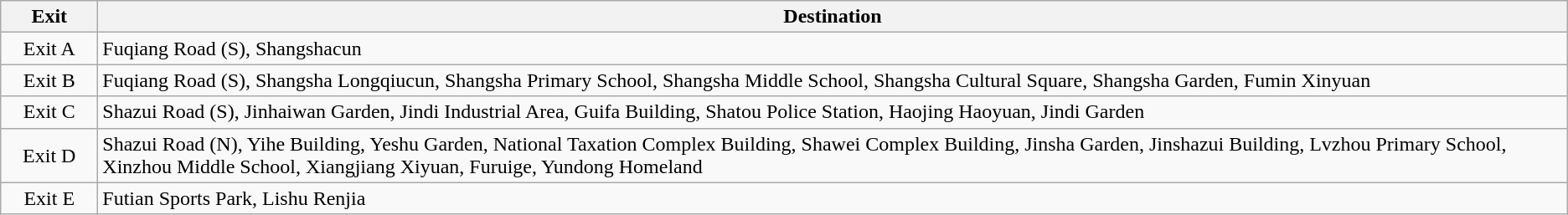<table class="wikitable">
<tr>
<th style="width:70px">Exit</th>
<th>Destination</th>
</tr>
<tr>
<td align="center">Exit A</td>
<td>Fuqiang Road (S), Shangshacun</td>
</tr>
<tr>
<td align="center">Exit B</td>
<td>Fuqiang Road (S), Shangsha Longqiucun, Shangsha Primary School, Shangsha Middle School, Shangsha Cultural Square, Shangsha Garden, Fumin Xinyuan</td>
</tr>
<tr>
<td align="center">Exit C</td>
<td>Shazui Road (S), Jinhaiwan Garden, Jindi Industrial Area, Guifa Building, Shatou Police Station, Haojing Haoyuan, Jindi Garden</td>
</tr>
<tr>
<td align="center">Exit D</td>
<td>Shazui Road (N), Yihe Building, Yeshu Garden, National Taxation Complex Building, Shawei Complex Building, Jinsha Garden, Jinshazui Building, Lvzhou Primary School, Xinzhou Middle School, Xiangjiang Xiyuan, Furuige, Yundong Homeland</td>
</tr>
<tr>
<td align="center">Exit E</td>
<td>Futian Sports Park, Lishu Renjia</td>
</tr>
</table>
